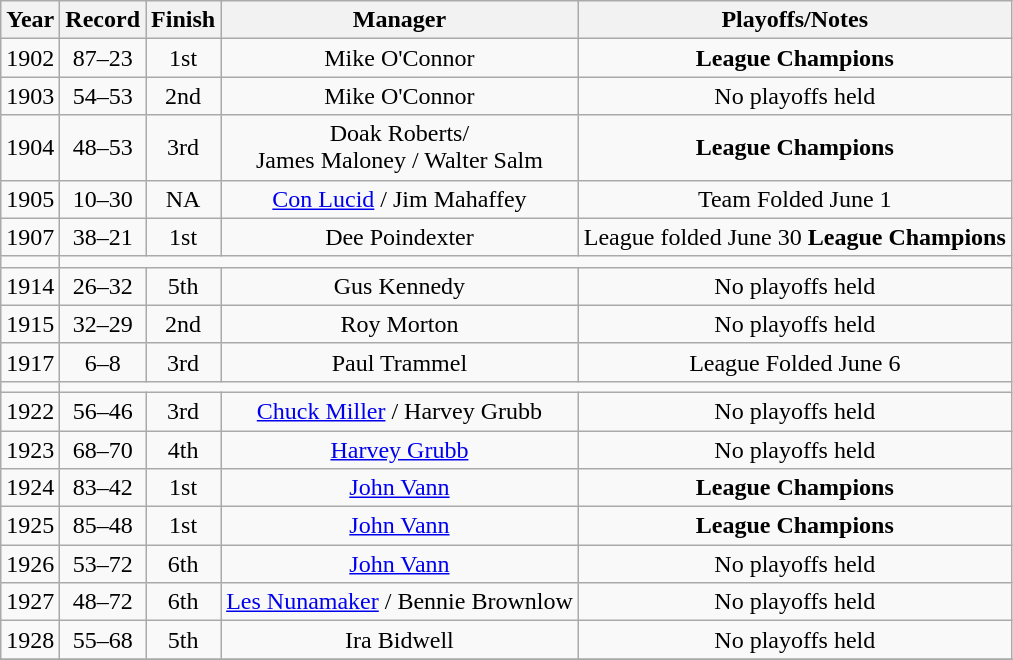<table class="wikitable" style="text-align:center">
<tr>
<th>Year</th>
<th>Record</th>
<th>Finish</th>
<th>Manager</th>
<th>Playoffs/Notes</th>
</tr>
<tr>
<td>1902</td>
<td>87–23</td>
<td>1st</td>
<td>Mike O'Connor</td>
<td><strong>League Champions</strong></td>
</tr>
<tr>
<td>1903</td>
<td>54–53</td>
<td>2nd</td>
<td>Mike O'Connor</td>
<td>No playoffs held</td>
</tr>
<tr>
<td>1904</td>
<td>48–53</td>
<td>3rd</td>
<td>Doak Roberts/ <br> James Maloney / Walter Salm</td>
<td><strong>League Champions</strong></td>
</tr>
<tr>
<td>1905</td>
<td>10–30</td>
<td>NA</td>
<td><a href='#'>Con Lucid</a> / Jim Mahaffey</td>
<td>Team Folded June 1</td>
</tr>
<tr>
<td>1907</td>
<td>38–21</td>
<td>1st</td>
<td>Dee Poindexter</td>
<td>League folded June 30 <strong>League Champions</strong></td>
</tr>
<tr>
<td></td>
</tr>
<tr>
<td>1914</td>
<td>26–32</td>
<td>5th</td>
<td>Gus Kennedy</td>
<td>No playoffs held</td>
</tr>
<tr>
<td>1915</td>
<td>32–29</td>
<td>2nd</td>
<td>Roy Morton</td>
<td>No playoffs held</td>
</tr>
<tr>
<td>1917</td>
<td>6–8</td>
<td>3rd</td>
<td>Paul Trammel</td>
<td>League Folded June 6</td>
</tr>
<tr>
<td></td>
</tr>
<tr>
<td>1922</td>
<td>56–46</td>
<td>3rd</td>
<td><a href='#'>Chuck Miller</a> / Harvey Grubb</td>
<td>No playoffs held</td>
</tr>
<tr>
<td>1923</td>
<td>68–70</td>
<td>4th</td>
<td><a href='#'>Harvey Grubb</a></td>
<td>No playoffs held</td>
</tr>
<tr>
<td>1924</td>
<td>83–42</td>
<td>1st</td>
<td><a href='#'>John Vann</a></td>
<td><strong>League Champions</strong></td>
</tr>
<tr>
<td>1925</td>
<td>85–48</td>
<td>1st</td>
<td><a href='#'>John Vann</a></td>
<td><strong>League Champions</strong></td>
</tr>
<tr>
<td>1926</td>
<td>53–72</td>
<td>6th</td>
<td><a href='#'>John Vann</a></td>
<td>No playoffs held</td>
</tr>
<tr>
<td>1927</td>
<td>48–72</td>
<td>6th</td>
<td><a href='#'>Les Nunamaker</a> / Bennie Brownlow</td>
<td>No playoffs held</td>
</tr>
<tr>
<td>1928</td>
<td>55–68</td>
<td>5th</td>
<td>Ira Bidwell</td>
<td>No playoffs held</td>
</tr>
<tr>
</tr>
</table>
